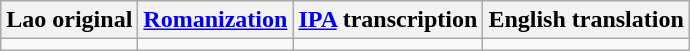<table class="wikitable">
<tr>
<th>Lao original</th>
<th><a href='#'>Romanization</a></th>
<th><a href='#'>IPA</a> transcription</th>
<th>English translation</th>
</tr>
<tr style="vertical-align:top; white-space:nowrap;">
<td></td>
<td></td>
<td></td>
<td></td>
</tr>
</table>
